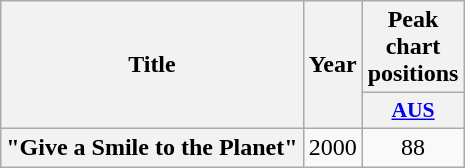<table class="wikitable plainrowheaders" style="text-align:center;">
<tr>
<th scope="col" rowspan="2">Title</th>
<th scope="col" rowspan="2">Year</th>
<th scope="col" colspan="1">Peak chart positions</th>
</tr>
<tr>
<th scope="col" style="width:3em;font-size:90%;"><a href='#'>AUS</a><br></th>
</tr>
<tr>
<th scope="row">"Give a Smile to the Planet"</th>
<td>2000</td>
<td>88</td>
</tr>
</table>
